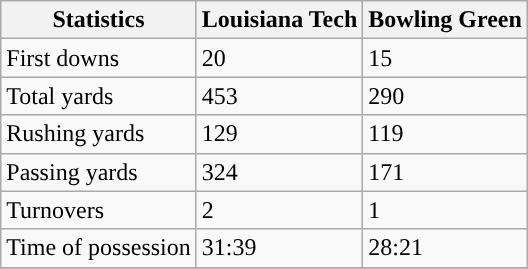<table class="wikitable" style="float: left;">
<tr>
<th>Statistics</th>
<th>Louisiana Tech</th>
<th>Bowling Green</th>
</tr>
<tr>
<td>First downs</td>
<td>20</td>
<td>15</td>
</tr>
<tr>
<td>Total yards</td>
<td>453</td>
<td>290</td>
</tr>
<tr>
<td>Rushing yards</td>
<td>129</td>
<td>119</td>
</tr>
<tr>
<td>Passing yards</td>
<td>324</td>
<td>171</td>
</tr>
<tr>
<td>Turnovers</td>
<td>2</td>
<td>1</td>
</tr>
<tr>
<td>Time of possession</td>
<td>31:39</td>
<td>28:21</td>
</tr>
<tr>
</tr>
</table>
